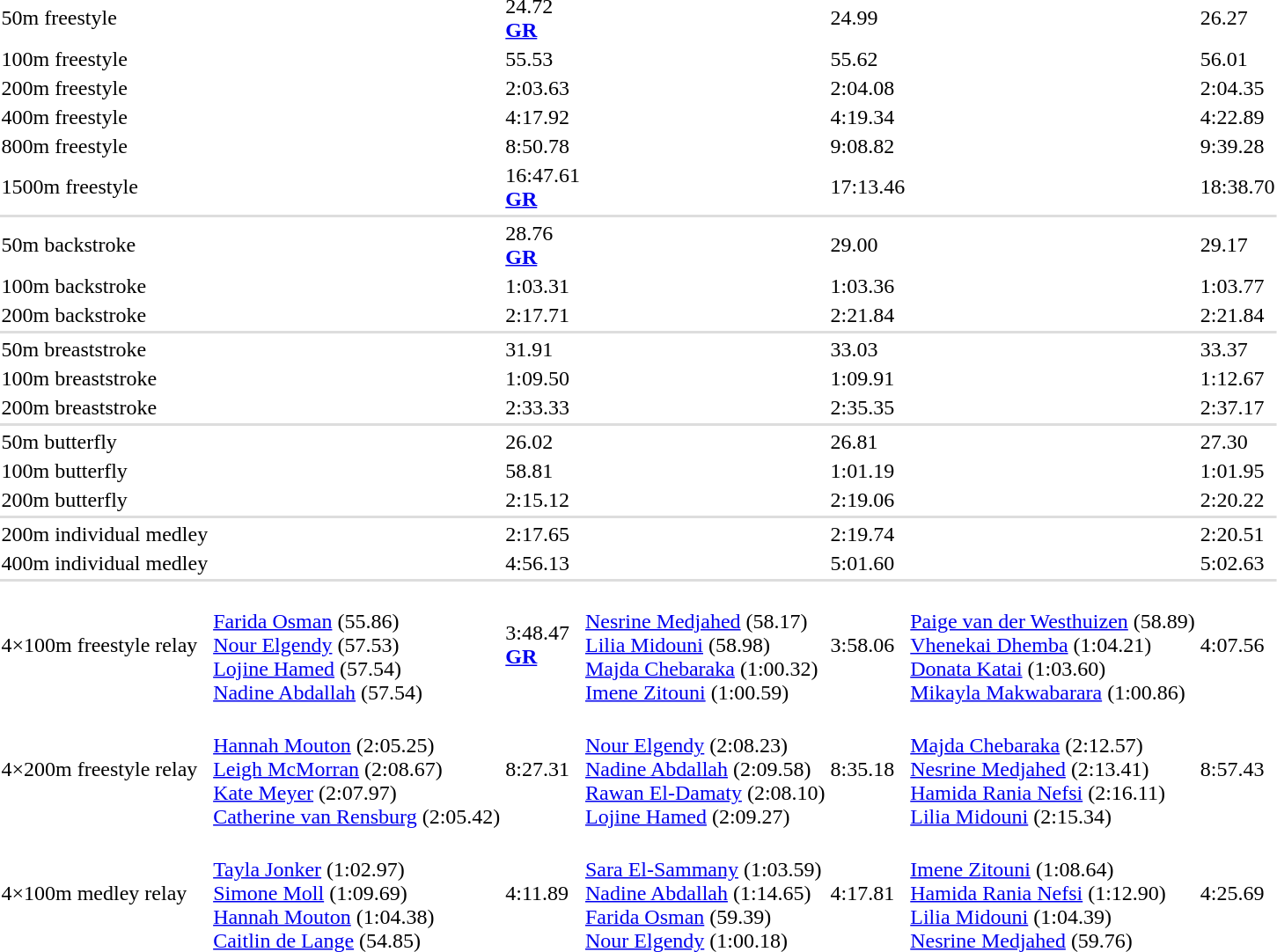<table>
<tr>
<td>50m freestyle<br></td>
<td></td>
<td>24.72<br><strong><a href='#'>GR</a></strong></td>
<td></td>
<td>24.99</td>
<td></td>
<td>26.27</td>
</tr>
<tr>
<td>100m freestyle<br></td>
<td></td>
<td>55.53</td>
<td></td>
<td>55.62</td>
<td></td>
<td>56.01</td>
</tr>
<tr>
<td>200m freestyle<br></td>
<td></td>
<td>2:03.63</td>
<td></td>
<td>2:04.08</td>
<td></td>
<td>2:04.35</td>
</tr>
<tr>
<td>400m freestyle<br></td>
<td></td>
<td>4:17.92</td>
<td></td>
<td>4:19.34</td>
<td></td>
<td>4:22.89</td>
</tr>
<tr>
<td>800m freestyle<br></td>
<td></td>
<td>8:50.78</td>
<td></td>
<td>9:08.82</td>
<td></td>
<td>9:39.28</td>
</tr>
<tr>
<td>1500m freestyle<br></td>
<td></td>
<td>16:47.61<br><strong><a href='#'>GR</a></strong></td>
<td></td>
<td>17:13.46</td>
<td></td>
<td>18:38.70</td>
</tr>
<tr bgcolor=#DDDDDD>
<td colspan=7></td>
</tr>
<tr>
<td>50m backstroke<br></td>
<td></td>
<td>28.76<br><strong><a href='#'>GR</a></strong></td>
<td></td>
<td>29.00</td>
<td></td>
<td>29.17</td>
</tr>
<tr>
<td>100m backstroke<br></td>
<td></td>
<td>1:03.31</td>
<td></td>
<td>1:03.36</td>
<td></td>
<td>1:03.77</td>
</tr>
<tr>
<td>200m backstroke<br></td>
<td></td>
<td>2:17.71</td>
<td></td>
<td>2:21.84</td>
<td></td>
<td>2:21.84</td>
</tr>
<tr bgcolor=#DDDDDD>
<td colspan=7></td>
</tr>
<tr>
<td>50m breaststroke<br></td>
<td></td>
<td>31.91</td>
<td></td>
<td>33.03</td>
<td></td>
<td>33.37</td>
</tr>
<tr>
<td>100m breaststroke<br></td>
<td></td>
<td>1:09.50</td>
<td></td>
<td>1:09.91</td>
<td></td>
<td>1:12.67</td>
</tr>
<tr>
<td>200m breaststroke<br></td>
<td></td>
<td>2:33.33</td>
<td></td>
<td>2:35.35</td>
<td></td>
<td>2:37.17</td>
</tr>
<tr bgcolor=#DDDDDD>
<td colspan=7></td>
</tr>
<tr>
<td>50m butterfly<br></td>
<td></td>
<td>26.02</td>
<td></td>
<td>26.81</td>
<td></td>
<td>27.30</td>
</tr>
<tr>
<td>100m butterfly<br></td>
<td></td>
<td>58.81</td>
<td></td>
<td>1:01.19</td>
<td></td>
<td>1:01.95</td>
</tr>
<tr>
<td>200m butterfly<br></td>
<td></td>
<td>2:15.12</td>
<td></td>
<td>2:19.06</td>
<td></td>
<td>2:20.22</td>
</tr>
<tr bgcolor=#DDDDDD>
<td colspan=7></td>
</tr>
<tr>
<td>200m individual medley<br></td>
<td></td>
<td>2:17.65</td>
<td></td>
<td>2:19.74</td>
<td></td>
<td>2:20.51</td>
</tr>
<tr>
<td>400m individual medley<br></td>
<td></td>
<td>4:56.13</td>
<td></td>
<td>5:01.60</td>
<td></td>
<td>5:02.63</td>
</tr>
<tr bgcolor=#DDDDDD>
<td colspan=7></td>
</tr>
<tr>
<td>4×100m freestyle relay<br></td>
<td><br><a href='#'>Farida Osman</a> (55.86)<br><a href='#'>Nour Elgendy</a> (57.53)<br><a href='#'>Lojine Hamed</a> (57.54)<br><a href='#'>Nadine Abdallah</a> (57.54)</td>
<td>3:48.47<br><strong><a href='#'>GR</a></strong></td>
<td><br><a href='#'>Nesrine Medjahed</a> (58.17)<br><a href='#'>Lilia Midouni</a> (58.98)<br><a href='#'>Majda Chebaraka</a> (1:00.32)<br><a href='#'>Imene Zitouni</a> (1:00.59)</td>
<td>3:58.06</td>
<td><br><a href='#'>Paige van der Westhuizen</a> (58.89)<br><a href='#'>Vhenekai Dhemba</a> (1:04.21)<br><a href='#'>Donata Katai</a> (1:03.60)<br><a href='#'>Mikayla Makwabarara</a> (1:00.86)</td>
<td>4:07.56</td>
</tr>
<tr>
<td>4×200m freestyle relay<br></td>
<td><br><a href='#'>Hannah Mouton</a> (2:05.25)<br><a href='#'>Leigh McMorran</a> (2:08.67)<br><a href='#'>Kate Meyer</a> (2:07.97)<br><a href='#'>Catherine van Rensburg</a> (2:05.42)</td>
<td>8:27.31</td>
<td><br><a href='#'>Nour Elgendy</a> (2:08.23)<br><a href='#'>Nadine Abdallah</a> (2:09.58)<br><a href='#'>Rawan El-Damaty</a> (2:08.10)<br><a href='#'>Lojine Hamed</a> (2:09.27)</td>
<td>8:35.18</td>
<td><br><a href='#'>Majda Chebaraka</a> (2:12.57)<br><a href='#'>Nesrine Medjahed</a> (2:13.41)<br><a href='#'>Hamida Rania Nefsi</a> (2:16.11)<br><a href='#'>Lilia Midouni</a> (2:15.34)</td>
<td>8:57.43</td>
</tr>
<tr>
<td>4×100m medley relay<br></td>
<td><br><a href='#'>Tayla Jonker</a> (1:02.97)<br><a href='#'>Simone Moll</a> (1:09.69)<br><a href='#'>Hannah Mouton</a> (1:04.38)<br><a href='#'>Caitlin de Lange</a> (54.85)</td>
<td>4:11.89</td>
<td><br><a href='#'>Sara El-Sammany</a> (1:03.59)<br><a href='#'>Nadine Abdallah</a> (1:14.65)<br><a href='#'>Farida Osman</a> (59.39)<br><a href='#'>Nour Elgendy</a> (1:00.18)</td>
<td>4:17.81</td>
<td><br><a href='#'>Imene Zitouni</a> (1:08.64)<br><a href='#'>Hamida Rania Nefsi</a> (1:12.90)<br><a href='#'>Lilia Midouni</a> (1:04.39)<br><a href='#'>Nesrine Medjahed</a> (59.76)</td>
<td>4:25.69</td>
</tr>
</table>
